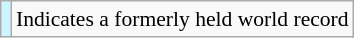<table class="wikitable" style="font-size:90%;">
<tr>
<td style="background-color:#CCF6FF"></td>
<td>Indicates a formerly held world record</td>
</tr>
</table>
